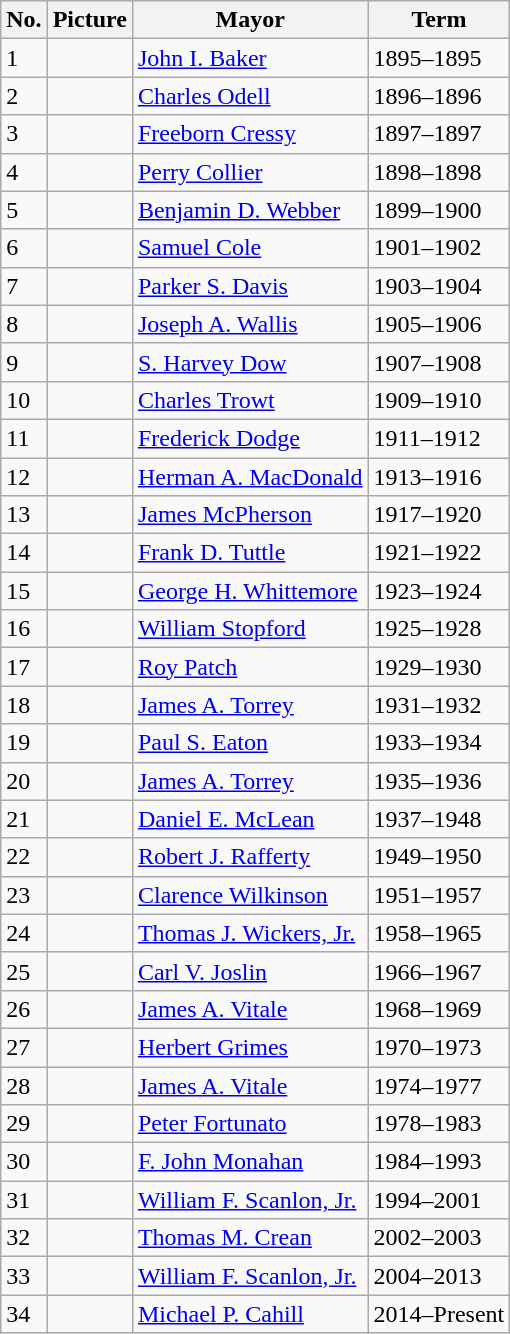<table class="wikitable">
<tr>
<th>No.</th>
<th>Picture</th>
<th>Mayor</th>
<th>Term</th>
</tr>
<tr>
<td>1</td>
<td></td>
<td><a href='#'>John I. Baker</a></td>
<td>1895–1895</td>
</tr>
<tr>
<td>2</td>
<td></td>
<td><a href='#'>Charles Odell</a></td>
<td>1896–1896</td>
</tr>
<tr>
<td>3</td>
<td></td>
<td><a href='#'>Freeborn Cressy</a></td>
<td>1897–1897</td>
</tr>
<tr>
<td>4</td>
<td></td>
<td><a href='#'>Perry Collier</a></td>
<td>1898–1898</td>
</tr>
<tr>
<td>5</td>
<td></td>
<td><a href='#'>Benjamin D. Webber</a></td>
<td>1899–1900</td>
</tr>
<tr>
<td>6</td>
<td></td>
<td><a href='#'>Samuel Cole</a></td>
<td>1901–1902</td>
</tr>
<tr>
<td>7</td>
<td></td>
<td><a href='#'>Parker S. Davis</a></td>
<td>1903–1904</td>
</tr>
<tr>
<td>8</td>
<td></td>
<td><a href='#'>Joseph A. Wallis</a></td>
<td>1905–1906</td>
</tr>
<tr>
<td>9</td>
<td></td>
<td><a href='#'>S. Harvey Dow</a></td>
<td>1907–1908</td>
</tr>
<tr>
<td>10</td>
<td></td>
<td><a href='#'>Charles Trowt</a></td>
<td>1909–1910</td>
</tr>
<tr>
<td>11</td>
<td></td>
<td><a href='#'>Frederick Dodge</a></td>
<td>1911–1912</td>
</tr>
<tr>
<td>12</td>
<td></td>
<td><a href='#'>Herman A. MacDonald</a></td>
<td>1913–1916</td>
</tr>
<tr>
<td>13</td>
<td></td>
<td><a href='#'>James McPherson</a></td>
<td>1917–1920</td>
</tr>
<tr>
<td>14</td>
<td></td>
<td><a href='#'>Frank D. Tuttle</a></td>
<td>1921–1922</td>
</tr>
<tr>
<td>15</td>
<td></td>
<td><a href='#'>George H. Whittemore</a></td>
<td>1923–1924</td>
</tr>
<tr>
<td>16</td>
<td></td>
<td><a href='#'>William Stopford</a></td>
<td>1925–1928</td>
</tr>
<tr>
<td>17</td>
<td></td>
<td><a href='#'>Roy Patch</a></td>
<td>1929–1930</td>
</tr>
<tr>
<td>18</td>
<td></td>
<td><a href='#'>James A. Torrey</a></td>
<td>1931–1932</td>
</tr>
<tr>
<td>19</td>
<td></td>
<td><a href='#'>Paul S. Eaton</a></td>
<td>1933–1934</td>
</tr>
<tr>
<td>20</td>
<td></td>
<td><a href='#'>James A. Torrey</a></td>
<td>1935–1936</td>
</tr>
<tr>
<td>21</td>
<td></td>
<td><a href='#'>Daniel E. McLean</a></td>
<td>1937–1948</td>
</tr>
<tr>
<td>22</td>
<td></td>
<td><a href='#'>Robert J. Rafferty</a></td>
<td>1949–1950</td>
</tr>
<tr>
<td>23</td>
<td></td>
<td><a href='#'>Clarence Wilkinson</a></td>
<td>1951–1957</td>
</tr>
<tr>
<td>24</td>
<td></td>
<td><a href='#'>Thomas J. Wickers, Jr.</a></td>
<td>1958–1965</td>
</tr>
<tr>
<td>25</td>
<td></td>
<td><a href='#'>Carl V. Joslin</a></td>
<td>1966–1967</td>
</tr>
<tr>
<td>26</td>
<td></td>
<td><a href='#'>James A. Vitale</a></td>
<td>1968–1969</td>
</tr>
<tr>
<td>27</td>
<td></td>
<td><a href='#'>Herbert Grimes</a></td>
<td>1970–1973</td>
</tr>
<tr>
<td>28</td>
<td></td>
<td><a href='#'>James A. Vitale</a></td>
<td>1974–1977</td>
</tr>
<tr>
<td>29</td>
<td></td>
<td><a href='#'>Peter Fortunato</a></td>
<td>1978–1983</td>
</tr>
<tr>
<td>30</td>
<td></td>
<td><a href='#'>F. John Monahan</a></td>
<td>1984–1993</td>
</tr>
<tr>
<td>31</td>
<td></td>
<td><a href='#'>William F. Scanlon, Jr.</a></td>
<td>1994–2001</td>
</tr>
<tr>
<td>32</td>
<td></td>
<td><a href='#'>Thomas M. Crean</a></td>
<td>2002–2003</td>
</tr>
<tr>
<td>33</td>
<td></td>
<td><a href='#'>William F. Scanlon, Jr.</a></td>
<td>2004–2013</td>
</tr>
<tr>
<td>34</td>
<td></td>
<td><a href='#'>Michael P. Cahill</a></td>
<td>2014–Present</td>
</tr>
</table>
